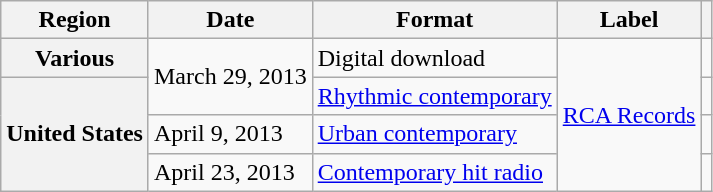<table class="wikitable plainrowheaders">
<tr>
<th scope="col">Region</th>
<th scope="col">Date</th>
<th scope="col">Format</th>
<th scope="col">Label</th>
<th scope="col"></th>
</tr>
<tr>
<th scope="row">Various</th>
<td rowspan="2">March 29, 2013</td>
<td>Digital download</td>
<td rowspan="4"><a href='#'>RCA Records</a></td>
<td style="text-align:center;"></td>
</tr>
<tr>
<th scope="row" rowspan="3">United States</th>
<td><a href='#'>Rhythmic contemporary</a></td>
<td style="text-align:center;"></td>
</tr>
<tr>
<td>April 9, 2013</td>
<td><a href='#'>Urban contemporary</a></td>
<td style="text-align:center;"></td>
</tr>
<tr>
<td>April 23, 2013</td>
<td><a href='#'>Contemporary hit radio</a></td>
<td style="text-align:center;"></td>
</tr>
</table>
